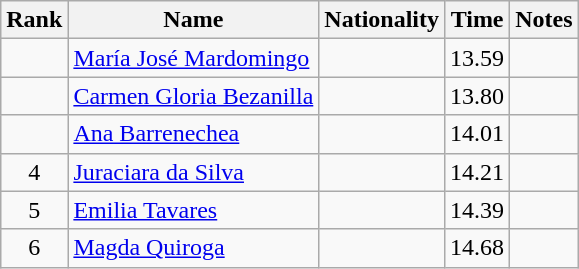<table class="wikitable sortable" style="text-align:center">
<tr>
<th>Rank</th>
<th>Name</th>
<th>Nationality</th>
<th>Time</th>
<th>Notes</th>
</tr>
<tr>
<td align=center></td>
<td align=left><a href='#'>María José Mardomingo</a></td>
<td align=left></td>
<td>13.59</td>
<td></td>
</tr>
<tr>
<td align=center></td>
<td align=left><a href='#'>Carmen Gloria Bezanilla</a></td>
<td align=left></td>
<td>13.80</td>
<td></td>
</tr>
<tr>
<td align=center></td>
<td align=left><a href='#'>Ana Barrenechea</a></td>
<td align=left></td>
<td>14.01</td>
<td></td>
</tr>
<tr>
<td align=center>4</td>
<td align=left><a href='#'>Juraciara da Silva</a></td>
<td align=left></td>
<td>14.21</td>
<td></td>
</tr>
<tr>
<td align=center>5</td>
<td align=left><a href='#'>Emilia Tavares</a></td>
<td align=left></td>
<td>14.39</td>
<td></td>
</tr>
<tr>
<td align=center>6</td>
<td align=left><a href='#'>Magda Quiroga</a></td>
<td align=left></td>
<td>14.68</td>
<td></td>
</tr>
</table>
